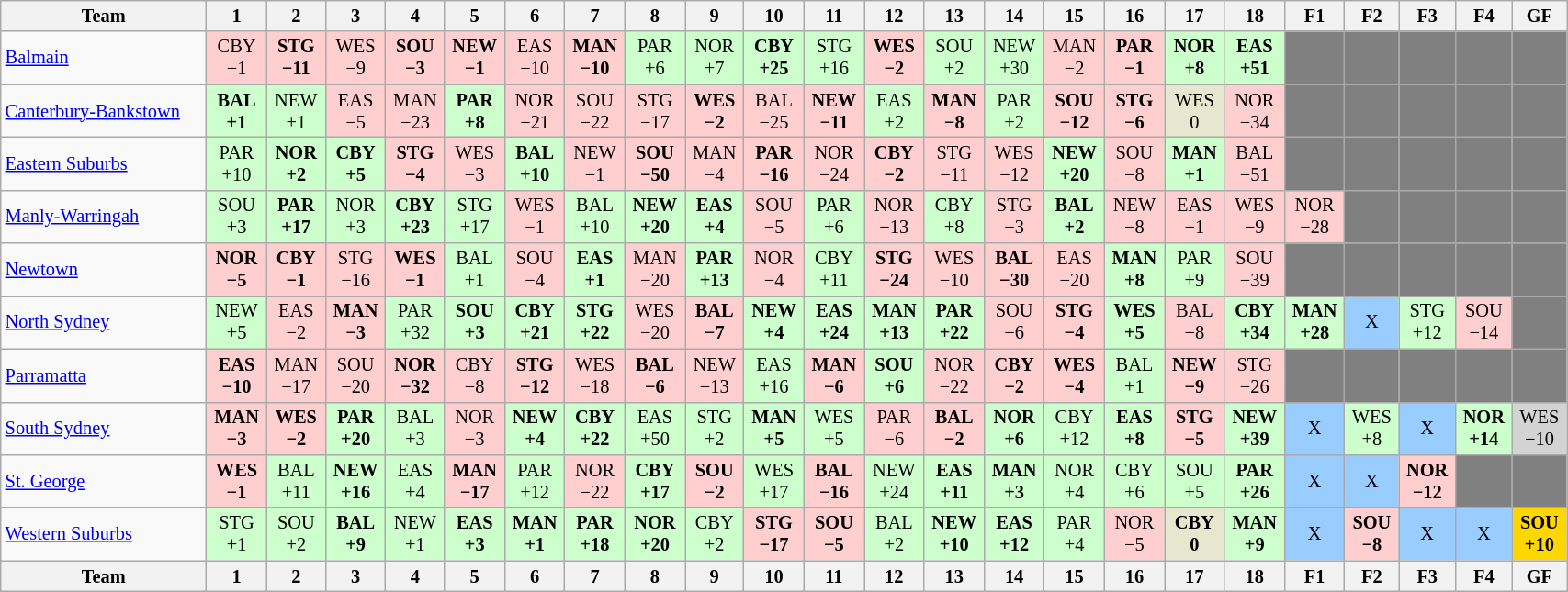<table class="wikitable sortable" style="font-size:85%; text-align:center; width:90%">
<tr valign="top">
<th valign="middle">Team</th>
<th>1</th>
<th>2</th>
<th>3</th>
<th>4</th>
<th>5</th>
<th>6</th>
<th>7</th>
<th>8</th>
<th>9</th>
<th>10</th>
<th>11</th>
<th>12</th>
<th>13</th>
<th>14</th>
<th>15</th>
<th>16</th>
<th>17</th>
<th>18</th>
<th>F1</th>
<th>F2</th>
<th>F3</th>
<th>F4</th>
<th>GF</th>
</tr>
<tr>
<td align="left"><a href='#'>Balmain</a></td>
<td style="background:#FFCFCF;">CBY<br>−1</td>
<td style="background:#FFCFCF;"><strong>STG<br>−11</strong></td>
<td style="background:#FFCFCF;">WES<br>−9</td>
<td style="background:#FFCFCF;"><strong>SOU<br>−3</strong></td>
<td style="background:#FFCFCF;"><strong>NEW<br>−1</strong></td>
<td style="background:#FFCFCF;">EAS<br>−10</td>
<td style="background:#FFCFCF;"><strong>MAN<br>−10</strong></td>
<td style="background:#cfc;">PAR<br>+6</td>
<td style="background:#cfc;">NOR<br>+7</td>
<td style="background:#cfc;"><strong>CBY<br>+25</strong></td>
<td style="background:#cfc;">STG<br>+16</td>
<td style="background:#FFCFCF;"><strong>WES<br>−2</strong></td>
<td style="background:#cfc;">SOU<br>+2</td>
<td style="background:#cfc;">NEW<br>+30</td>
<td style="background:#FFCFCF;">MAN<br>−2</td>
<td style="background:#FFCFCF;"><strong>PAR<br>−1</strong></td>
<td style="background:#cfc;"><strong>NOR<br>+8</strong></td>
<td style="background:#cfc;"><strong>EAS<br>+51</strong></td>
<td style="background:#808080;"></td>
<td style="background:#808080;"></td>
<td style="background:#808080;"></td>
<td style="background:#808080;"></td>
<td style="background:#808080;"></td>
</tr>
<tr>
<td align="left"><a href='#'>Canterbury-Bankstown</a></td>
<td style="background:#cfc;"><strong>BAL<br>+1</strong></td>
<td style="background:#cfc;">NEW<br>+1</td>
<td style="background:#FFCFCF;">EAS<br>−5</td>
<td style="background:#FFCFCF;">MAN<br>−23</td>
<td style="background:#cfc;"><strong>PAR<br>+8</strong></td>
<td style="background:#FFCFCF;">NOR<br>−21</td>
<td style="background:#FFCFCF;">SOU<br>−22</td>
<td style="background:#FFCFCF;">STG<br>−17</td>
<td style="background:#FFCFCF;"><strong>WES<br>−2</strong></td>
<td style="background:#FFCFCF;">BAL<br>−25</td>
<td style="background:#FFCFCF;"><strong>NEW<br>−11</strong></td>
<td style="background:#cfc;">EAS<br>+2</td>
<td style="background:#FFCFCF;"><strong>MAN<br>−8</strong></td>
<td style="background:#cfc;">PAR<br>+2</td>
<td style="background:#FFCFCF;"><strong>SOU<br>−12</strong></td>
<td style="background:#FFCFCF;"><strong>STG<br>−6</strong></td>
<td style="background:#E6E7CE;">WES<br>0</td>
<td style="background:#FFCFCF;">NOR<br>−34</td>
<td style="background:#808080;"></td>
<td style="background:#808080;"></td>
<td style="background:#808080;"></td>
<td style="background:#808080;"></td>
<td style="background:#808080;"></td>
</tr>
<tr>
<td align="left"><a href='#'>Eastern Suburbs</a></td>
<td style="background:#cfc;">PAR<br>+10</td>
<td style="background:#cfc;"><strong>NOR<br>+2</strong></td>
<td style="background:#cfc;"><strong>CBY<br>+5</strong></td>
<td style="background:#FFCFCF;"><strong>STG<br>−4</strong></td>
<td style="background:#FFCFCF;">WES<br>−3</td>
<td style="background:#cfc;"><strong>BAL<br>+10</strong></td>
<td style="background:#FFCFCF;">NEW<br>−1</td>
<td style="background:#FFCFCF;"><strong>SOU<br>−50</strong></td>
<td style="background:#FFCFCF;">MAN<br>−4</td>
<td style="background:#FFCFCF;"><strong>PAR<br>−16</strong></td>
<td style="background:#FFCFCF;">NOR<br>−24</td>
<td style="background:#FFCFCF;"><strong>CBY<br>−2</strong></td>
<td style="background:#FFCFCF;">STG<br>−11</td>
<td style="background:#FFCFCF;">WES<br>−12</td>
<td style="background:#cfc;"><strong>NEW<br>+20</strong></td>
<td style="background:#FFCFCF;">SOU<br>−8</td>
<td style="background:#cfc;"><strong>MAN<br>+1</strong></td>
<td style="background:#FFCFCF;">BAL<br>−51</td>
<td style="background:#808080;"></td>
<td style="background:#808080;"></td>
<td style="background:#808080;"></td>
<td style="background:#808080;"></td>
<td style="background:#808080;"></td>
</tr>
<tr>
<td align="left"><a href='#'>Manly-Warringah</a></td>
<td style="background:#cfc;">SOU<br>+3</td>
<td style="background:#cfc;"><strong>PAR<br>+17</strong></td>
<td style="background:#cfc;">NOR<br>+3</td>
<td style="background:#cfc;"><strong>CBY<br>+23</strong></td>
<td style="background:#cfc;">STG<br>+17</td>
<td style="background:#FFCFCF;">WES<br>−1</td>
<td style="background:#cfc;">BAL<br>+10</td>
<td style="background:#cfc;"><strong>NEW<br>+20</strong></td>
<td style="background:#cfc;"><strong>EAS<br>+4</strong></td>
<td style="background:#FFCFCF;">SOU<br>−5</td>
<td style="background:#cfc;">PAR<br>+6</td>
<td style="background:#FFCFCF;">NOR<br>−13</td>
<td style="background:#cfc;">CBY<br>+8</td>
<td style="background:#FFCFCF;">STG<br>−3</td>
<td style="background:#cfc;"><strong>BAL<br>+2</strong></td>
<td style="background:#FFCFCF;">NEW<br>−8</td>
<td style="background:#FFCFCF;">EAS<br>−1</td>
<td style="background:#FFCFCF;">WES<br>−9</td>
<td style="background:#FFCFCF;">NOR<br>−28</td>
<td style="background:#808080;"></td>
<td style="background:#808080;"></td>
<td style="background:#808080;"></td>
<td style="background:#808080;"></td>
</tr>
<tr>
<td align="left"><a href='#'>Newtown</a></td>
<td style="background:#FFCFCF;"><strong>NOR<br>−5</strong></td>
<td style="background:#FFCFCF;"><strong>CBY<br>−1</strong></td>
<td style="background:#FFCFCF;">STG<br>−16</td>
<td style="background:#FFCFCF;"><strong>WES<br>−1</strong></td>
<td style="background:#cfc;">BAL<br>+1</td>
<td style="background:#FFCFCF;">SOU<br>−4</td>
<td style="background:#cfc;"><strong>EAS<br>+1</strong></td>
<td style="background:#FFCFCF;">MAN<br>−20</td>
<td style="background:#cfc;"><strong>PAR<br>+13</strong></td>
<td style="background:#FFCFCF;">NOR<br>−4</td>
<td style="background:#cfc;">CBY<br>+11</td>
<td style="background:#FFCFCF;"><strong>STG<br>−24</strong></td>
<td style="background:#FFCFCF;">WES<br>−10</td>
<td style="background:#FFCFCF;"><strong>BAL<br>−30</strong></td>
<td style="background:#FFCFCF;">EAS<br>−20</td>
<td style="background:#cfc;"><strong>MAN<br>+8</strong></td>
<td style="background:#cfc;">PAR<br>+9</td>
<td style="background:#FFCFCF;">SOU<br>−39</td>
<td style="background:#808080;"></td>
<td style="background:#808080;"></td>
<td style="background:#808080;"></td>
<td style="background:#808080;"></td>
<td style="background:#808080;"></td>
</tr>
<tr>
<td align="left"><a href='#'>North Sydney</a></td>
<td style="background:#cfc;">NEW<br>+5</td>
<td style="background:#FFCFCF;">EAS<br>−2</td>
<td style="background:#FFCFCF;"><strong>MAN<br>−3</strong></td>
<td style="background:#cfc;">PAR<br>+32</td>
<td style="background:#cfc;"><strong>SOU<br>+3</strong></td>
<td style="background:#cfc;"><strong>CBY<br>+21</strong></td>
<td style="background:#cfc;"><strong>STG<br>+22</strong></td>
<td style="background:#FFCFCF;">WES<br>−20</td>
<td style="background:#FFCFCF;"><strong>BAL<br>−7</strong></td>
<td style="background:#cfc;"><strong>NEW<br>+4</strong></td>
<td style="background:#cfc;"><strong>EAS<br>+24</strong></td>
<td style="background:#cfc;"><strong>MAN<br>+13</strong></td>
<td style="background:#cfc;"><strong>PAR<br>+22</strong></td>
<td style="background:#FFCFCF;">SOU<br>−6</td>
<td style="background:#FFCFCF;"><strong>STG<br>−4</strong></td>
<td style="background:#cfc;"><strong>WES<br>+5</strong></td>
<td style="background:#FFCFCF;">BAL<br>−8</td>
<td style="background:#cfc;"><strong>CBY<br>+34</strong></td>
<td style="background:#cfc;"><strong>MAN<br>+28</strong></td>
<td style="background:#99ccff;">X</td>
<td style="background:#cfc;">STG<br>+12</td>
<td style="background:#FFCFCF;">SOU<br>−14</td>
<td style="background:#808080;"></td>
</tr>
<tr>
<td align="left"><a href='#'>Parramatta</a></td>
<td style="background:#FFCFCF;"><strong>EAS<br>−10</strong></td>
<td style="background:#FFCFCF;">MAN<br>−17</td>
<td style="background:#FFCFCF;">SOU<br>−20</td>
<td style="background:#FFCFCF;"><strong>NOR<br>−32</strong></td>
<td style="background:#FFCFCF;">CBY<br>−8</td>
<td style="background:#FFCFCF;"><strong>STG<br>−12</strong></td>
<td style="background:#FFCFCF;">WES<br>−18</td>
<td style="background:#FFCFCF;"><strong>BAL<br>−6</strong></td>
<td style="background:#FFCFCF;">NEW<br>−13</td>
<td style="background:#cfc;">EAS<br>+16</td>
<td style="background:#FFCFCF;"><strong>MAN<br>−6</strong></td>
<td style="background:#cfc;"><strong>SOU<br>+6</strong></td>
<td style="background:#FFCFCF;">NOR<br>−22</td>
<td style="background:#FFCFCF;"><strong>CBY<br>−2</strong></td>
<td style="background:#FFCFCF;"><strong>WES<br>−4</strong></td>
<td style="background:#cfc;">BAL<br>+1</td>
<td style="background:#FFCFCF;"><strong>NEW<br>−9</strong></td>
<td style="background:#FFCFCF;">STG<br>−26</td>
<td style="background:#808080;"></td>
<td style="background:#808080;"></td>
<td style="background:#808080;"></td>
<td style="background:#808080;"></td>
<td style="background:#808080;"></td>
</tr>
<tr>
<td align="left"><a href='#'>South Sydney</a></td>
<td style="background:#FFCFCF;"><strong>MAN<br>−3</strong></td>
<td style="background:#FFCFCF;"><strong>WES<br>−2</strong></td>
<td style="background:#cfc;"><strong>PAR<br>+20</strong></td>
<td style="background:#cfc;">BAL<br>+3</td>
<td style="background:#FFCFCF;">NOR<br>−3</td>
<td style="background:#cfc;"><strong>NEW<br>+4</strong></td>
<td style="background:#cfc;"><strong>CBY<br>+22</strong></td>
<td style="background:#cfc;">EAS<br>+50</td>
<td style="background:#cfc;">STG<br>+2</td>
<td style="background:#cfc;"><strong>MAN<br>+5</strong></td>
<td style="background:#cfc;">WES<br>+5</td>
<td style="background:#FFCFCF;">PAR<br>−6</td>
<td style="background:#FFCFCF;"><strong>BAL<br>−2</strong></td>
<td style="background:#cfc;"><strong>NOR<br>+6</strong></td>
<td style="background:#cfc;">CBY<br>+12</td>
<td style="background:#cfc;"><strong>EAS<br>+8</strong></td>
<td style="background:#FFCFCF;"><strong>STG<br>−5</strong></td>
<td style="background:#cfc;"><strong>NEW<br>+39</strong></td>
<td style="background:#99ccff;">X</td>
<td style="background:#cfc;">WES<br>+8</td>
<td style="background:#99ccff;">X</td>
<td style="background:#cfc;"><strong>NOR<br>+14</strong></td>
<td style="background:#D3D3D3;">WES<br>−10</td>
</tr>
<tr>
<td align="left"><a href='#'>St. George</a></td>
<td style="background:#FFCFCF;"><strong>WES<br>−1</strong></td>
<td style="background:#cfc;">BAL<br>+11</td>
<td style="background:#cfc;"><strong>NEW<br>+16</strong></td>
<td style="background:#cfc;">EAS<br>+4</td>
<td style="background:#FFCFCF;"><strong>MAN<br>−17</strong></td>
<td style="background:#cfc;">PAR<br>+12</td>
<td style="background:#FFCFCF;">NOR<br>−22</td>
<td style="background:#cfc;"><strong>CBY<br>+17</strong></td>
<td style="background:#FFCFCF;"><strong>SOU<br>−2</strong></td>
<td style="background:#cfc;">WES<br>+17</td>
<td style="background:#FFCFCF;"><strong>BAL<br>−16</strong></td>
<td style="background:#cfc;">NEW<br>+24</td>
<td style="background:#cfc;"><strong>EAS<br>+11</strong></td>
<td style="background:#cfc;"><strong>MAN<br>+3</strong></td>
<td style="background:#cfc;">NOR<br>+4</td>
<td style="background:#cfc;">CBY<br>+6</td>
<td style="background:#cfc;">SOU<br>+5</td>
<td style="background:#cfc;"><strong>PAR<br>+26</strong></td>
<td style="background:#99ccff;">X</td>
<td style="background:#99ccff;">X</td>
<td style="background:#FFCFCF;"><strong>NOR<br>−12</strong></td>
<td style="background:#808080;"></td>
<td style="background:#808080;"></td>
</tr>
<tr>
<td align="left"><a href='#'>Western Suburbs</a></td>
<td style="background:#cfc;">STG<br>+1</td>
<td style="background:#cfc;">SOU<br>+2</td>
<td style="background:#cfc;"><strong>BAL<br>+9</strong></td>
<td style="background:#cfc;">NEW<br>+1</td>
<td style="background:#cfc;"><strong>EAS<br>+3</strong></td>
<td style="background:#cfc;"><strong>MAN<br>+1</strong></td>
<td style="background:#cfc;"><strong>PAR<br>+18</strong></td>
<td style="background:#cfc;"><strong>NOR<br>+20</strong></td>
<td style="background:#cfc;">CBY<br>+2</td>
<td style="background:#FFCFCF;"><strong>STG<br>−17</strong></td>
<td style="background:#FFCFCF;"><strong>SOU<br>−5</strong></td>
<td style="background:#cfc;">BAL<br>+2</td>
<td style="background:#cfc;"><strong>NEW<br>+10</strong></td>
<td style="background:#cfc;"><strong>EAS<br>+12</strong></td>
<td style="background:#cfc;">PAR<br>+4</td>
<td style="background:#FFCFCF;">NOR<br>−5</td>
<td style="background:#E6E7CE;"><strong>CBY<br>0</strong></td>
<td style="background:#cfc;"><strong>MAN<br>+9</strong></td>
<td style="background:#99ccff;">X</td>
<td style="background:#FFCFCF;"><strong>SOU<br>−8</strong></td>
<td style="background:#99ccff;">X</td>
<td style="background:#99ccff;">X</td>
<td style="background:#FFD700;"><strong>SOU<br>+10</strong></td>
</tr>
<tr valign="top">
<th valign="middle">Team</th>
<th>1</th>
<th>2</th>
<th>3</th>
<th>4</th>
<th>5</th>
<th>6</th>
<th>7</th>
<th>8</th>
<th>9</th>
<th>10</th>
<th>11</th>
<th>12</th>
<th>13</th>
<th>14</th>
<th>15</th>
<th>16</th>
<th>17</th>
<th>18</th>
<th>F1</th>
<th>F2</th>
<th>F3</th>
<th>F4</th>
<th>GF</th>
</tr>
</table>
